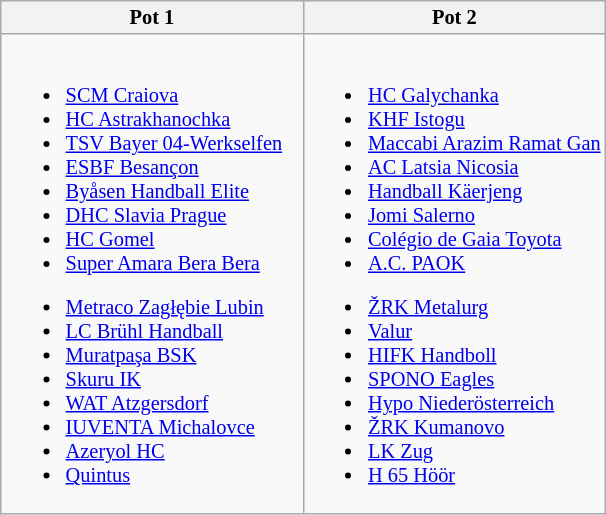<table class="wikitable" style="font-size:85%; white-space:nowrap;">
<tr>
<th width=50%>Pot 1</th>
<th width=50%>Pot 2</th>
</tr>
<tr>
<td><br>
<ul><li> <a href='#'>SCM Craiova</a></li><li> <a href='#'>HC Astrakhanochka</a></li><li> <a href='#'>TSV Bayer 04-Werkselfen</a></li><li> <a href='#'>ESBF Besançon</a></li><li> <a href='#'>Byåsen Handball Elite</a></li><li> <a href='#'>DHC Slavia Prague</a></li><li> <a href='#'>HC Gomel</a></li><li> <a href='#'>Super Amara Bera Bera</a></li></ul><ul><li> <a href='#'>Metraco Zagłębie Lubin</a></li><li> <a href='#'>LC Brühl Handball</a></li><li> <a href='#'>Muratpaşa BSK</a></li><li> <a href='#'>Skuru IK</a></li><li> <a href='#'>WAT Atzgersdorf</a></li><li> <a href='#'>IUVENTA Michalovce</a></li><li> <a href='#'>Azeryol HC</a></li><li> <a href='#'>Quintus</a></li></ul></td>
<td><br>
<ul><li> <a href='#'>HC Galychanka</a></li><li> <a href='#'>KHF Istogu</a></li><li> <a href='#'>Maccabi Arazim Ramat Gan</a></li><li> <a href='#'>AC Latsia Nicosia</a></li><li> <a href='#'>Handball Käerjeng</a></li><li> <a href='#'>Jomi Salerno</a></li><li> <a href='#'>Colégio de Gaia Toyota</a></li><li> <a href='#'>A.C. PAOK</a></li></ul><ul><li> <a href='#'>ŽRK Metalurg</a></li><li> <a href='#'>Valur</a></li><li> <a href='#'>HIFK Handboll</a></li><li> <a href='#'>SPONO Eagles</a></li><li> <a href='#'>Hypo Niederösterreich</a></li><li> <a href='#'>ŽRK Kumanovo</a></li><li> <a href='#'>LK Zug</a></li><li> <a href='#'>H 65 Höör</a></li></ul></td>
</tr>
</table>
